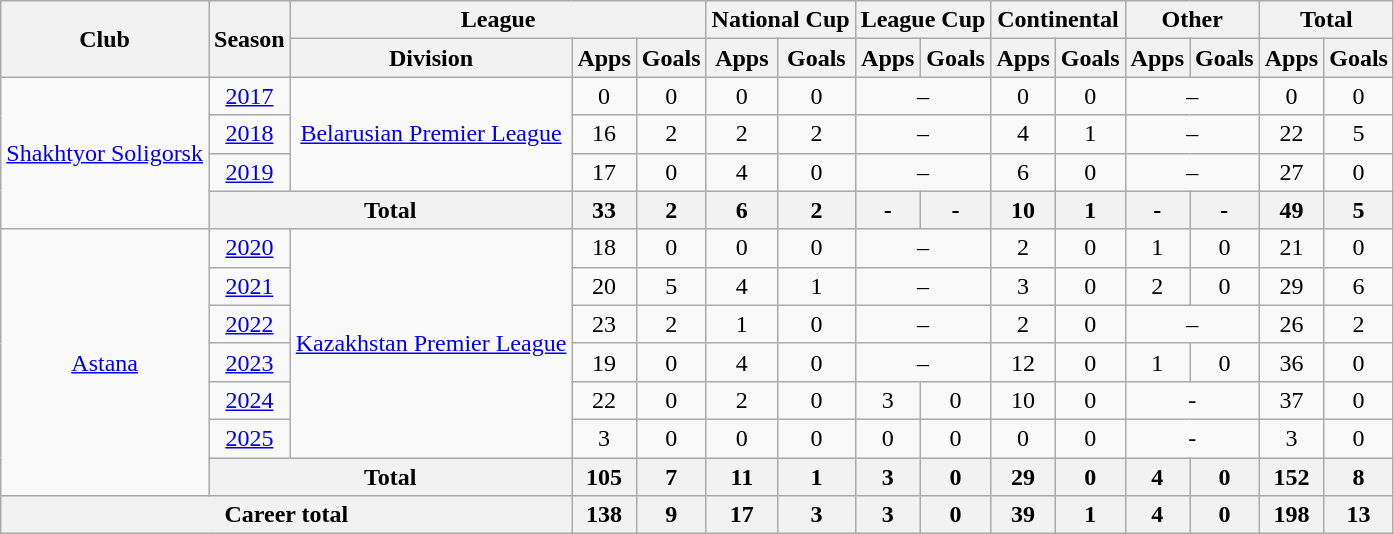<table class="wikitable" style="text-align: center">
<tr>
<th rowspan="2">Club</th>
<th rowspan="2">Season</th>
<th colspan="3">League</th>
<th colspan="2">National Cup</th>
<th colspan="2">League Cup</th>
<th colspan="2">Continental</th>
<th colspan="2">Other</th>
<th colspan="2">Total</th>
</tr>
<tr>
<th>Division</th>
<th>Apps</th>
<th>Goals</th>
<th>Apps</th>
<th>Goals</th>
<th>Apps</th>
<th>Goals</th>
<th>Apps</th>
<th>Goals</th>
<th>Apps</th>
<th>Goals</th>
<th>Apps</th>
<th>Goals</th>
</tr>
<tr>
<td rowspan="4"><a href='#'>Shakhtyor Soligorsk</a></td>
<td><a href='#'>2017</a></td>
<td rowspan="3"><a href='#'>Belarusian Premier League</a></td>
<td>0</td>
<td>0</td>
<td>0</td>
<td>0</td>
<td colspan="2">–</td>
<td>0</td>
<td>0</td>
<td colspan="2">–</td>
<td>0</td>
<td>0</td>
</tr>
<tr>
<td><a href='#'>2018</a></td>
<td>16</td>
<td>2</td>
<td>2</td>
<td>2</td>
<td colspan="2">–</td>
<td>4</td>
<td>1</td>
<td colspan="2">–</td>
<td>22</td>
<td>5</td>
</tr>
<tr>
<td><a href='#'>2019</a></td>
<td>17</td>
<td>0</td>
<td>4</td>
<td>0</td>
<td colspan="2">–</td>
<td>6</td>
<td>0</td>
<td colspan="2">–</td>
<td>27</td>
<td>0</td>
</tr>
<tr>
<th colspan="2">Total</th>
<th>33</th>
<th>2</th>
<th>6</th>
<th>2</th>
<th>-</th>
<th>-</th>
<th>10</th>
<th>1</th>
<th>-</th>
<th>-</th>
<th>49</th>
<th>5</th>
</tr>
<tr>
<td rowspan="7"><a href='#'>Astana</a></td>
<td><a href='#'>2020</a></td>
<td rowspan="6"><a href='#'>Kazakhstan Premier League</a></td>
<td>18</td>
<td>0</td>
<td>0</td>
<td>0</td>
<td colspan="2">–</td>
<td>2</td>
<td>0</td>
<td>1</td>
<td>0</td>
<td>21</td>
<td>0</td>
</tr>
<tr>
<td><a href='#'>2021</a></td>
<td>20</td>
<td>5</td>
<td>4</td>
<td>1</td>
<td colspan="2">–</td>
<td>3</td>
<td>0</td>
<td>2</td>
<td>0</td>
<td>29</td>
<td>6</td>
</tr>
<tr>
<td><a href='#'>2022</a></td>
<td>23</td>
<td>2</td>
<td>1</td>
<td>0</td>
<td colspan="2">–</td>
<td>2</td>
<td>0</td>
<td colspan="2">–</td>
<td>26</td>
<td>2</td>
</tr>
<tr>
<td><a href='#'>2023</a></td>
<td>19</td>
<td>0</td>
<td>4</td>
<td>0</td>
<td colspan="2">–</td>
<td>12</td>
<td>0</td>
<td>1</td>
<td>0</td>
<td>36</td>
<td>0</td>
</tr>
<tr>
<td><a href='#'>2024</a></td>
<td>22</td>
<td>0</td>
<td>2</td>
<td>0</td>
<td>3</td>
<td>0</td>
<td>10</td>
<td>0</td>
<td colspan="2">-</td>
<td>37</td>
<td>0</td>
</tr>
<tr>
<td><a href='#'>2025</a></td>
<td>3</td>
<td>0</td>
<td>0</td>
<td>0</td>
<td>0</td>
<td>0</td>
<td>0</td>
<td>0</td>
<td colspan="2">-</td>
<td>3</td>
<td>0</td>
</tr>
<tr>
<th colspan="2">Total</th>
<th>105</th>
<th>7</th>
<th>11</th>
<th>1</th>
<th>3</th>
<th>0</th>
<th>29</th>
<th>0</th>
<th>4</th>
<th>0</th>
<th>152</th>
<th>8</th>
</tr>
<tr>
<th colspan="3">Career total</th>
<th>138</th>
<th>9</th>
<th>17</th>
<th>3</th>
<th>3</th>
<th>0</th>
<th>39</th>
<th>1</th>
<th>4</th>
<th>0</th>
<th>198</th>
<th>13</th>
</tr>
</table>
